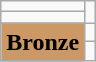<table class="wikitable">
<tr>
<td></td>
</tr>
<tr>
<td></td>
</tr>
<tr>
<td rowspan="2" bgcolor="#cc9966"><strong>Bronze</strong></td>
<td></td>
</tr>
<tr>
<td></td>
</tr>
</table>
